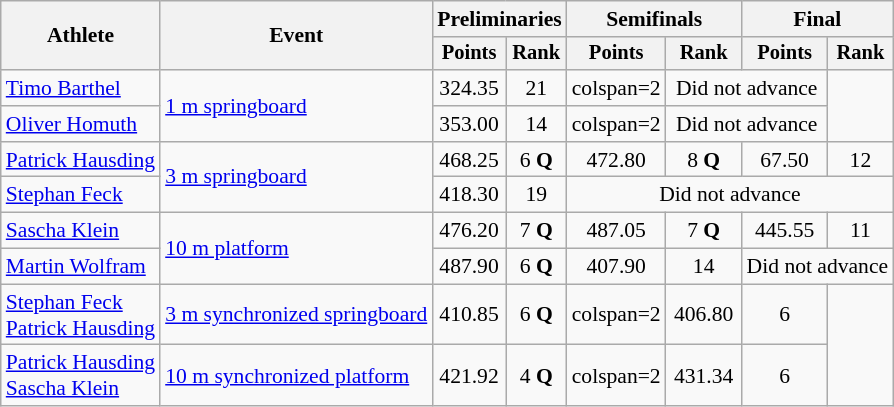<table class=wikitable style="font-size:90%;">
<tr>
<th rowspan="2">Athlete</th>
<th rowspan="2">Event</th>
<th colspan="2">Preliminaries</th>
<th colspan="2">Semifinals</th>
<th colspan="2">Final</th>
</tr>
<tr style="font-size:95%">
<th>Points</th>
<th>Rank</th>
<th>Points</th>
<th>Rank</th>
<th>Points</th>
<th>Rank</th>
</tr>
<tr align=center>
<td align=left><a href='#'>Timo Barthel</a></td>
<td align=left rowspan=2><a href='#'>1 m springboard</a></td>
<td>324.35</td>
<td>21</td>
<td>colspan=2 </td>
<td colspan=2>Did not advance</td>
</tr>
<tr align=center>
<td align=left><a href='#'>Oliver Homuth</a></td>
<td>353.00</td>
<td>14</td>
<td>colspan=2 </td>
<td colspan=2>Did not advance</td>
</tr>
<tr align=center>
<td align=left><a href='#'>Patrick Hausding</a></td>
<td align=left rowspan=2><a href='#'>3 m springboard</a></td>
<td>468.25</td>
<td>6 <strong>Q</strong></td>
<td>472.80</td>
<td>8 <strong>Q</strong></td>
<td>67.50</td>
<td>12</td>
</tr>
<tr align=center>
<td align=left><a href='#'>Stephan Feck</a></td>
<td>418.30</td>
<td>19</td>
<td colspan=4>Did not advance</td>
</tr>
<tr align=center>
<td align=left><a href='#'>Sascha Klein</a></td>
<td align=left rowspan=2><a href='#'>10 m platform</a></td>
<td>476.20</td>
<td>7 <strong>Q</strong></td>
<td>487.05</td>
<td>7 <strong>Q</strong></td>
<td>445.55</td>
<td>11</td>
</tr>
<tr align=center>
<td align=left><a href='#'>Martin Wolfram</a></td>
<td>487.90</td>
<td>6 <strong>Q</strong></td>
<td>407.90</td>
<td>14</td>
<td colspan=2>Did not advance</td>
</tr>
<tr align=center>
<td align=left><a href='#'>Stephan Feck</a><br><a href='#'>Patrick Hausding</a></td>
<td align=left><a href='#'>3 m synchronized springboard</a></td>
<td>410.85</td>
<td>6 <strong>Q</strong></td>
<td>colspan=2 </td>
<td>406.80</td>
<td>6</td>
</tr>
<tr align=center>
<td align=left><a href='#'>Patrick Hausding</a><br><a href='#'>Sascha Klein</a></td>
<td align=left><a href='#'>10 m synchronized platform</a></td>
<td>421.92</td>
<td>4 <strong>Q</strong></td>
<td>colspan=2 </td>
<td>431.34</td>
<td>6</td>
</tr>
</table>
